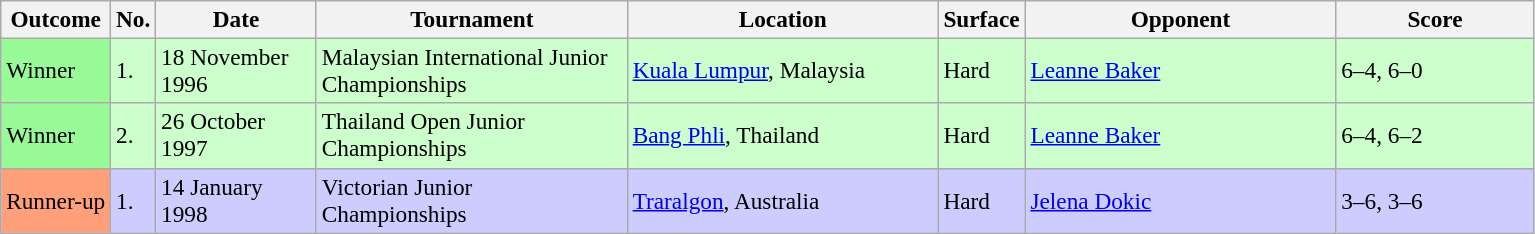<table class="sortable wikitable" style=font-size:97%>
<tr>
<th>Outcome</th>
<th>No.</th>
<th width=100>Date</th>
<th width=200>Tournament</th>
<th width=200>Location</th>
<th>Surface</th>
<th width=200>Opponent</th>
<th width=125>Score</th>
</tr>
<tr bgcolor=#CCFFCC>
<td bgcolor=98FB98>Winner</td>
<td>1.</td>
<td>18 November 1996</td>
<td>Malaysian International Junior Championships</td>
<td><a href='#'>Kuala Lumpur</a>, Malaysia</td>
<td>Hard</td>
<td> <a href='#'>Leanne Baker</a></td>
<td>6–4, 6–0</td>
</tr>
<tr bgcolor=#CCFFCC>
<td bgcolor=98FB98>Winner</td>
<td>2.</td>
<td>26 October 1997</td>
<td>Thailand Open Junior Championships</td>
<td><a href='#'>Bang Phli</a>, Thailand</td>
<td>Hard</td>
<td> <a href='#'>Leanne Baker</a></td>
<td>6–4, 6–2</td>
</tr>
<tr bgcolor=#ccccff>
<td bgcolor=#ffa07a>Runner-up</td>
<td>1.</td>
<td>14 January 1998</td>
<td>Victorian Junior Championships</td>
<td><a href='#'>Traralgon</a>, Australia</td>
<td>Hard</td>
<td> <a href='#'>Jelena Dokic</a></td>
<td>3–6, 3–6</td>
</tr>
</table>
